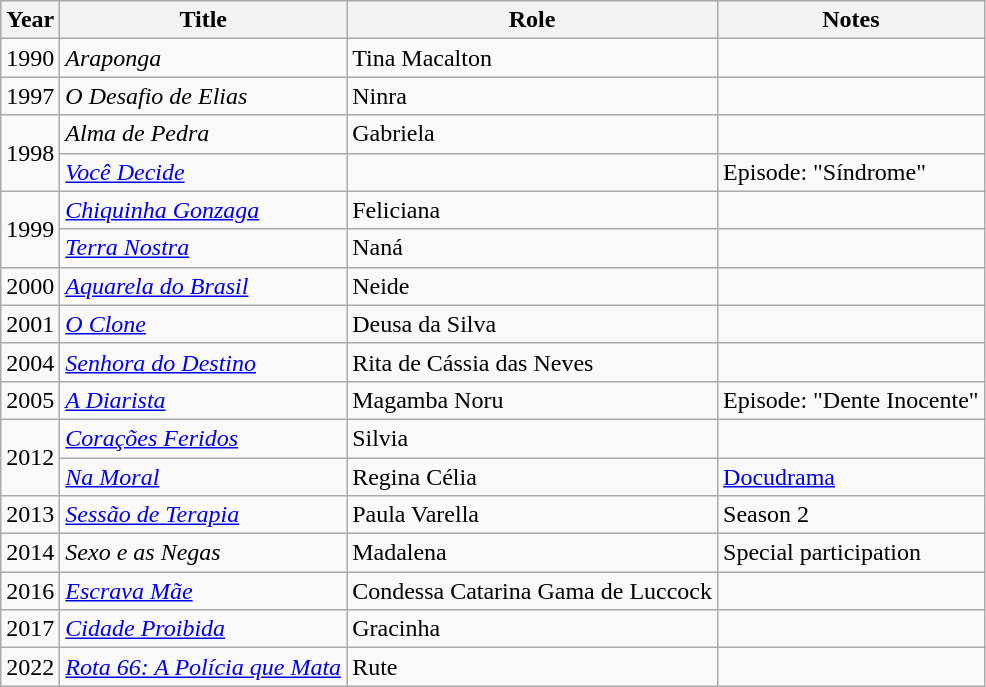<table class="wikitable">
<tr>
<th>Year</th>
<th>Title</th>
<th>Role</th>
<th>Notes</th>
</tr>
<tr>
<td>1990</td>
<td><em>Araponga</em></td>
<td>Tina Macalton</td>
<td></td>
</tr>
<tr>
<td>1997</td>
<td><em>O Desafio de Elias</em></td>
<td>Ninra</td>
<td></td>
</tr>
<tr>
<td rowspan="2">1998</td>
<td><em>Alma de Pedra</em></td>
<td>Gabriela</td>
<td></td>
</tr>
<tr>
<td><em><a href='#'>Você Decide</a></em></td>
<td></td>
<td>Episode: "Síndrome"</td>
</tr>
<tr>
<td rowspan="2">1999</td>
<td><em><a href='#'>Chiquinha Gonzaga</a></em></td>
<td>Feliciana</td>
<td></td>
</tr>
<tr>
<td><em><a href='#'>Terra Nostra</a></em></td>
<td>Naná</td>
<td></td>
</tr>
<tr>
<td>2000</td>
<td><em><a href='#'>Aquarela do Brasil</a></em></td>
<td>Neide</td>
<td></td>
</tr>
<tr>
<td>2001</td>
<td><em><a href='#'>O Clone</a></em></td>
<td>Deusa da Silva</td>
<td></td>
</tr>
<tr>
<td>2004</td>
<td><em><a href='#'>Senhora do Destino</a></em></td>
<td>Rita de Cássia das Neves</td>
<td></td>
</tr>
<tr>
<td>2005</td>
<td><em><a href='#'>A Diarista</a></em></td>
<td>Magamba Noru</td>
<td>Episode: "Dente Inocente"</td>
</tr>
<tr>
<td rowspan="2">2012</td>
<td><em><a href='#'>Corações Feridos</a></em></td>
<td>Silvia</td>
<td></td>
</tr>
<tr>
<td><em><a href='#'>Na Moral</a></em></td>
<td>Regina Célia</td>
<td><a href='#'>Docudrama</a></td>
</tr>
<tr>
<td>2013</td>
<td><em><a href='#'>Sessão de Terapia</a></em></td>
<td>Paula Varella</td>
<td>Season 2</td>
</tr>
<tr>
<td>2014</td>
<td><em>Sexo e as Negas</em></td>
<td>Madalena</td>
<td>Special participation</td>
</tr>
<tr>
<td>2016</td>
<td><em><a href='#'>Escrava Mãe</a></em></td>
<td>Condessa Catarina Gama de Luccock</td>
<td></td>
</tr>
<tr>
<td>2017</td>
<td><em><a href='#'>Cidade Proibida</a></em></td>
<td>Gracinha</td>
<td></td>
</tr>
<tr>
<td>2022</td>
<td><em><a href='#'>Rota 66: A Polícia que Mata</a></em></td>
<td>Rute</td>
<td></td>
</tr>
</table>
